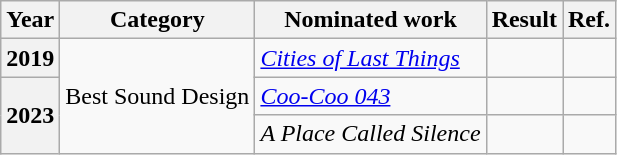<table class="wikitable">
<tr>
<th scope="col">Year</th>
<th scope="col">Category</th>
<th scope="col">Nominated work</th>
<th scope="col">Result</th>
<th scope="col">Ref.</th>
</tr>
<tr>
<th scope="row">2019</th>
<td rowspan="3">Best Sound Design</td>
<td><em><a href='#'>Cities of Last Things</a></em></td>
<td></td>
<td align="center"></td>
</tr>
<tr>
<th scope="row" rowspan="2">2023</th>
<td><em><a href='#'>Coo-Coo 043</a></em></td>
<td></td>
<td align="center"></td>
</tr>
<tr>
<td><em>A Place Called Silence</em></td>
<td></td>
<td align="center"></td>
</tr>
</table>
